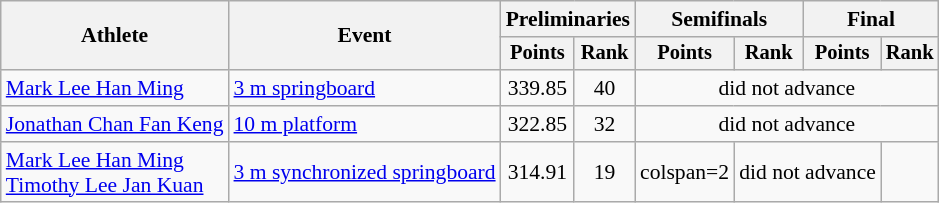<table class=wikitable style="font-size:90%;">
<tr>
<th rowspan="2">Athlete</th>
<th rowspan="2">Event</th>
<th colspan="2">Preliminaries</th>
<th colspan="2">Semifinals</th>
<th colspan="2">Final</th>
</tr>
<tr style="font-size:95%">
<th>Points</th>
<th>Rank</th>
<th>Points</th>
<th>Rank</th>
<th>Points</th>
<th>Rank</th>
</tr>
<tr align=center>
<td align=left><a href='#'>Mark Lee Han Ming</a></td>
<td align=left><a href='#'>3 m springboard</a></td>
<td>339.85</td>
<td>40</td>
<td colspan=4>did not advance</td>
</tr>
<tr align=center>
<td align=left><a href='#'>Jonathan Chan Fan Keng</a></td>
<td align=left><a href='#'>10 m platform</a></td>
<td>322.85</td>
<td>32</td>
<td colspan=4>did not advance</td>
</tr>
<tr align=center>
<td align=left><a href='#'>Mark Lee Han Ming</a><br><a href='#'>Timothy Lee Jan Kuan</a></td>
<td align=left><a href='#'>3 m synchronized springboard</a></td>
<td>314.91</td>
<td>19</td>
<td>colspan=2 </td>
<td colspan=2>did not advance</td>
</tr>
</table>
